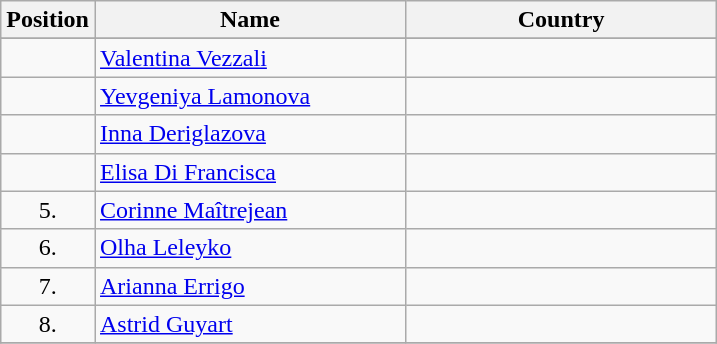<table class="wikitable">
<tr>
<th width="20">Position</th>
<th width="200">Name</th>
<th width="200">Country</th>
</tr>
<tr>
</tr>
<tr>
<td align="center"></td>
<td><a href='#'>Valentina Vezzali</a></td>
<td></td>
</tr>
<tr>
<td align="center"></td>
<td><a href='#'>Yevgeniya Lamonova</a></td>
<td></td>
</tr>
<tr>
<td align="center"></td>
<td><a href='#'>Inna Deriglazova</a></td>
<td></td>
</tr>
<tr>
<td align="center"></td>
<td><a href='#'>Elisa Di Francisca</a></td>
<td></td>
</tr>
<tr>
<td align="center">5.</td>
<td><a href='#'>Corinne Maîtrejean</a></td>
<td></td>
</tr>
<tr>
<td align="center">6.</td>
<td><a href='#'>Olha Leleyko</a></td>
<td></td>
</tr>
<tr>
<td align="center">7.</td>
<td><a href='#'>Arianna Errigo</a></td>
<td></td>
</tr>
<tr>
<td align="center">8.</td>
<td><a href='#'>Astrid Guyart</a></td>
<td></td>
</tr>
<tr>
</tr>
</table>
